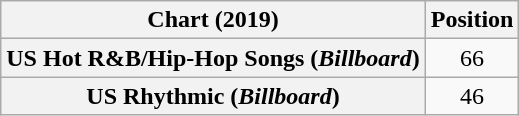<table class="wikitable sortable plainrowheaders" style="text-align:center">
<tr>
<th scope="col">Chart (2019)</th>
<th scope="col">Position</th>
</tr>
<tr>
<th scope="row">US Hot R&B/Hip-Hop Songs (<em>Billboard</em>)</th>
<td>66</td>
</tr>
<tr>
<th scope="row">US Rhythmic (<em>Billboard</em>)</th>
<td>46</td>
</tr>
</table>
